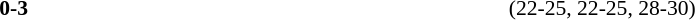<table width=100% cellspacing=1>
<tr>
<th width=20%></th>
<th width=12%></th>
<th width=20%></th>
<th width=33%></th>
<td></td>
</tr>
<tr style=font-size:90%>
<td align=right></td>
<td align=center><strong>0-3</strong></td>
<td></td>
<td>(22-25, 22-25, 28-30)</td>
</tr>
</table>
